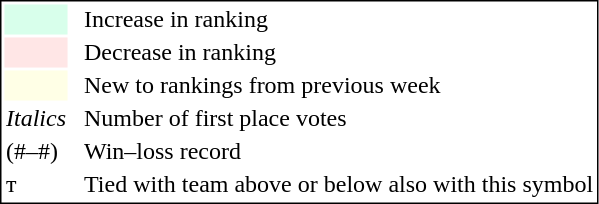<table style="border:1px solid black;">
<tr>
<td style="background:#D8FFEB; width:20px;"></td>
<td> </td>
<td>Increase in ranking</td>
</tr>
<tr>
<td style="background:#FFE6E6; width:20px;"></td>
<td> </td>
<td>Decrease in ranking</td>
</tr>
<tr>
<td style="background:#FFFFE6; width:20px;"></td>
<td> </td>
<td>New to rankings from previous week</td>
</tr>
<tr>
<td><em>Italics</em></td>
<td> </td>
<td>Number of first place votes</td>
</tr>
<tr>
<td>(#–#)</td>
<td> </td>
<td>Win–loss record</td>
</tr>
<tr>
<td>т</td>
<td></td>
<td>Tied with team above or below also with this symbol</td>
</tr>
</table>
